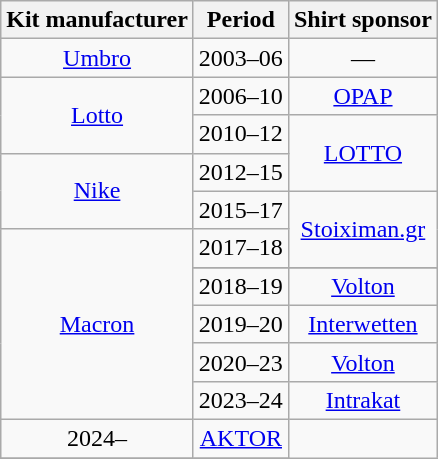<table class="wikitable" style="text-align: center; color:black">
<tr>
<th>Kit manufacturer</th>
<th>Period</th>
<th>Shirt sponsor</th>
</tr>
<tr>
<td> <a href='#'>Umbro</a></td>
<td style="color:black;">2003–06</td>
<td style="color:black;" rowspan=1>—</td>
</tr>
<tr>
<td style="color:black;" rowspan=2> <a href='#'>Lotto</a></td>
<td style="color:black;">2006–10</td>
<td style="color:black;" rowspan=1><a href='#'>OPAP</a></td>
</tr>
<tr>
<td style="color:black;">2010–12</td>
<td style="color:black;" rowspan=2><a href='#'>LOTTO</a></td>
</tr>
<tr>
<td style="color:black;" rowspan=2> <a href='#'>Nike</a></td>
<td style="color:black;">2012–15</td>
</tr>
<tr>
<td style="color:black;">2015–17</td>
<td style="color:black;" rowspan=2><a href='#'>Stoiximan.gr</a></td>
</tr>
<tr>
<td style="color:black;" rowspan=6> <a href='#'>Macron</a></td>
<td style="color:black;">2017–18</td>
</tr>
<tr>
</tr>
<tr>
<td style="color:black;">2018–19</td>
<td style="color:black;" rowspan=1><a href='#'>Volton</a></td>
</tr>
<tr>
<td style="color:black;">2019–20</td>
<td style="color:black;" rowspan=1><a href='#'>Interwetten</a></td>
</tr>
<tr>
<td style="color:black;">2020–23</td>
<td style="color:black;" rowspan=1><a href='#'>Volton</a></td>
</tr>
<tr>
<td style="color:black;">2023–24</td>
<td style="color:black;" rowspan=1><a href='#'>Intrakat</a></td>
</tr>
<tr>
<td style="color:black;">2024–</td>
<td style="color:black;" rowspan=1><a href='#'>ΑKTOR</a></td>
</tr>
<tr>
</tr>
</table>
